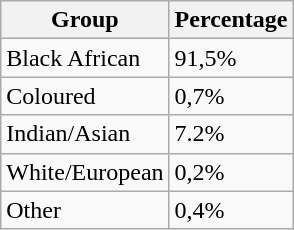<table class="wikitable sortable">
<tr>
<th>Group</th>
<th>Percentage </th>
</tr>
<tr>
<td>Black African</td>
<td>91,5%</td>
</tr>
<tr>
<td>Coloured</td>
<td>0,7%</td>
</tr>
<tr>
<td>Indian/Asian</td>
<td>7.2%</td>
</tr>
<tr>
<td>White/European</td>
<td>0,2%</td>
</tr>
<tr>
<td>Other</td>
<td>0,4%</td>
</tr>
</table>
